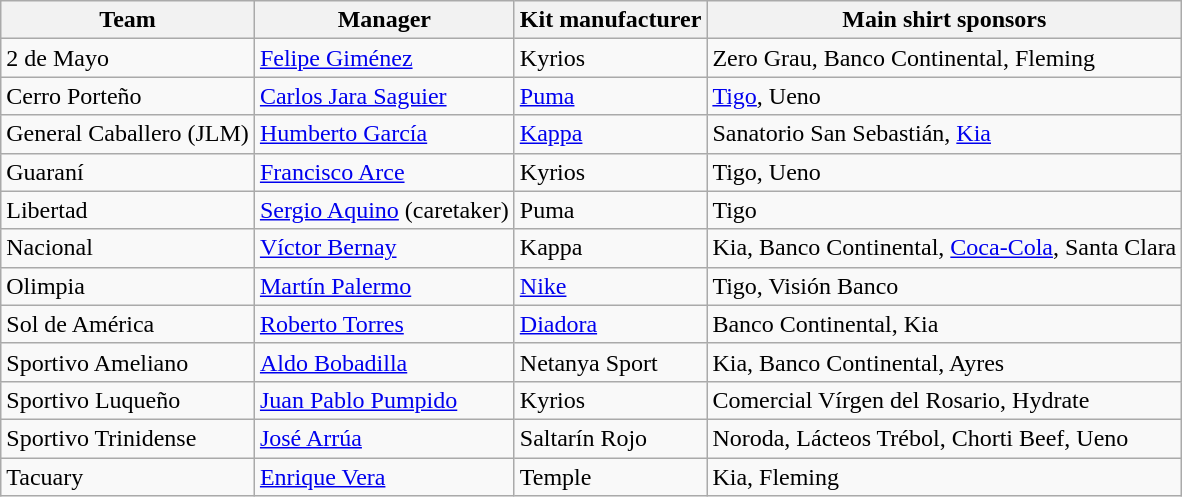<table class="wikitable sortable" style="text-align: left;">
<tr>
<th>Team</th>
<th>Manager</th>
<th>Kit manufacturer</th>
<th>Main shirt sponsors</th>
</tr>
<tr>
<td>2 de Mayo</td>
<td> <a href='#'>Felipe Giménez</a></td>
<td>Kyrios</td>
<td>Zero Grau, Banco Continental, Fleming</td>
</tr>
<tr>
<td>Cerro Porteño</td>
<td> <a href='#'>Carlos Jara Saguier</a></td>
<td><a href='#'>Puma</a></td>
<td><a href='#'>Tigo</a>, Ueno</td>
</tr>
<tr>
<td>General Caballero (JLM)</td>
<td> <a href='#'>Humberto García</a></td>
<td><a href='#'>Kappa</a></td>
<td>Sanatorio San Sebastián, <a href='#'>Kia</a></td>
</tr>
<tr>
<td>Guaraní</td>
<td> <a href='#'>Francisco Arce</a></td>
<td>Kyrios</td>
<td>Tigo, Ueno</td>
</tr>
<tr>
<td>Libertad</td>
<td> <a href='#'>Sergio Aquino</a> (caretaker)</td>
<td>Puma</td>
<td>Tigo</td>
</tr>
<tr>
<td>Nacional</td>
<td> <a href='#'>Víctor Bernay</a></td>
<td>Kappa</td>
<td>Kia, Banco Continental, <a href='#'>Coca-Cola</a>, Santa Clara</td>
</tr>
<tr>
<td>Olimpia</td>
<td> <a href='#'>Martín Palermo</a></td>
<td><a href='#'>Nike</a></td>
<td>Tigo, Visión Banco</td>
</tr>
<tr>
<td>Sol de América</td>
<td> <a href='#'>Roberto Torres</a></td>
<td><a href='#'>Diadora</a></td>
<td>Banco Continental, Kia</td>
</tr>
<tr>
<td>Sportivo Ameliano</td>
<td> <a href='#'>Aldo Bobadilla</a></td>
<td>Netanya Sport</td>
<td>Kia, Banco Continental, Ayres</td>
</tr>
<tr>
<td>Sportivo Luqueño</td>
<td> <a href='#'>Juan Pablo Pumpido</a></td>
<td>Kyrios</td>
<td>Comercial Vírgen del Rosario, Hydrate</td>
</tr>
<tr>
<td>Sportivo Trinidense</td>
<td> <a href='#'>José Arrúa</a></td>
<td>Saltarín Rojo</td>
<td>Noroda, Lácteos Trébol, Chorti Beef, Ueno</td>
</tr>
<tr>
<td>Tacuary</td>
<td> <a href='#'>Enrique Vera</a></td>
<td>Temple</td>
<td>Kia, Fleming</td>
</tr>
</table>
